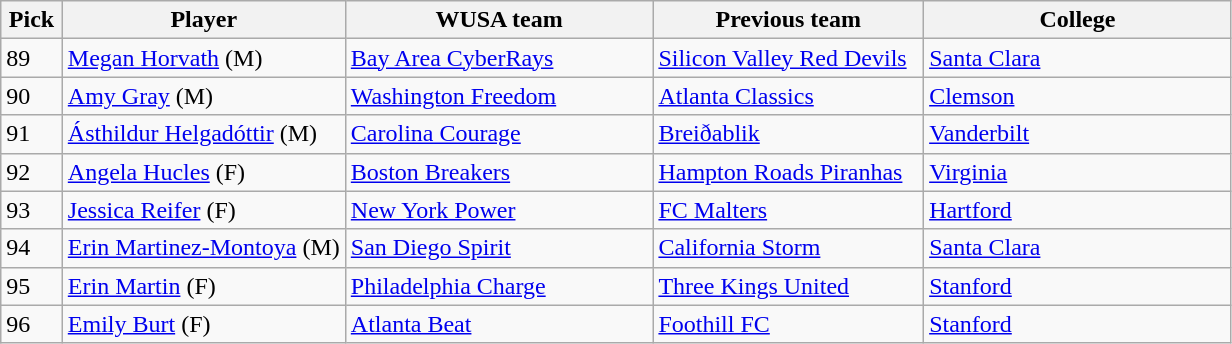<table class="wikitable">
<tr>
<th width="5%">Pick</th>
<th width="23%">Player</th>
<th width="25%">WUSA team</th>
<th width="22%">Previous team</th>
<th width="35%">College</th>
</tr>
<tr>
<td>89</td>
<td><a href='#'>Megan Horvath</a> (M)</td>
<td><a href='#'>Bay Area CyberRays</a></td>
<td><a href='#'>Silicon Valley Red Devils</a></td>
<td><a href='#'>Santa Clara</a></td>
</tr>
<tr>
<td>90</td>
<td><a href='#'>Amy Gray</a> (M)</td>
<td><a href='#'>Washington Freedom</a></td>
<td><a href='#'>Atlanta Classics</a></td>
<td><a href='#'>Clemson</a></td>
</tr>
<tr>
<td>91</td>
<td><a href='#'>Ásthildur Helgadóttir</a> (M)</td>
<td><a href='#'>Carolina Courage</a></td>
<td><a href='#'>Breiðablik</a></td>
<td><a href='#'>Vanderbilt</a></td>
</tr>
<tr>
<td>92</td>
<td><a href='#'>Angela Hucles</a> (F)</td>
<td><a href='#'>Boston Breakers</a></td>
<td><a href='#'>Hampton Roads Piranhas</a></td>
<td><a href='#'>Virginia</a></td>
</tr>
<tr>
<td>93</td>
<td><a href='#'>Jessica Reifer</a> (F)</td>
<td><a href='#'>New York Power</a></td>
<td><a href='#'>FC Malters</a></td>
<td><a href='#'>Hartford</a></td>
</tr>
<tr>
<td>94</td>
<td><a href='#'>Erin Martinez-Montoya</a> (M)</td>
<td><a href='#'>San Diego Spirit</a></td>
<td><a href='#'>California Storm</a></td>
<td><a href='#'>Santa Clara</a></td>
</tr>
<tr>
<td>95</td>
<td><a href='#'>Erin Martin</a> (F)</td>
<td><a href='#'>Philadelphia Charge</a></td>
<td><a href='#'>Three Kings United</a></td>
<td><a href='#'>Stanford</a></td>
</tr>
<tr>
<td>96</td>
<td><a href='#'>Emily Burt</a> (F)</td>
<td><a href='#'>Atlanta Beat</a></td>
<td><a href='#'>Foothill FC</a></td>
<td><a href='#'>Stanford</a></td>
</tr>
</table>
